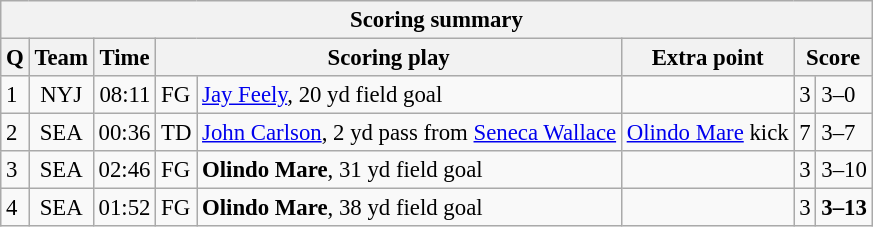<table class="wikitable" style="font-size: 95%;">
<tr>
<th colspan=8>Scoring summary</th>
</tr>
<tr>
<th>Q</th>
<th>Team</th>
<th>Time</th>
<th colspan=2>Scoring play</th>
<th>Extra point</th>
<th colspan=2>Score</th>
</tr>
<tr>
<td>1</td>
<td align=center>NYJ</td>
<td align=right>08:11</td>
<td>FG</td>
<td><a href='#'>Jay Feely</a>, 20 yd field goal</td>
<td></td>
<td>3</td>
<td>3–0</td>
</tr>
<tr>
<td>2</td>
<td align=center>SEA</td>
<td align=right>00:36</td>
<td>TD</td>
<td><a href='#'>John Carlson</a>, 2 yd pass from <a href='#'>Seneca Wallace</a></td>
<td><a href='#'>Olindo Mare</a> kick</td>
<td>7</td>
<td>3–7</td>
</tr>
<tr>
<td>3</td>
<td align=center>SEA</td>
<td align=right>02:46</td>
<td>FG</td>
<td><strong>Olindo Mare</strong>, 31 yd field goal</td>
<td></td>
<td>3</td>
<td>3–10</td>
</tr>
<tr>
<td>4</td>
<td align=center>SEA</td>
<td align=right>01:52</td>
<td>FG</td>
<td><strong>Olindo Mare</strong>, 38 yd field goal</td>
<td></td>
<td>3</td>
<td><strong>3–13</strong></td>
</tr>
</table>
